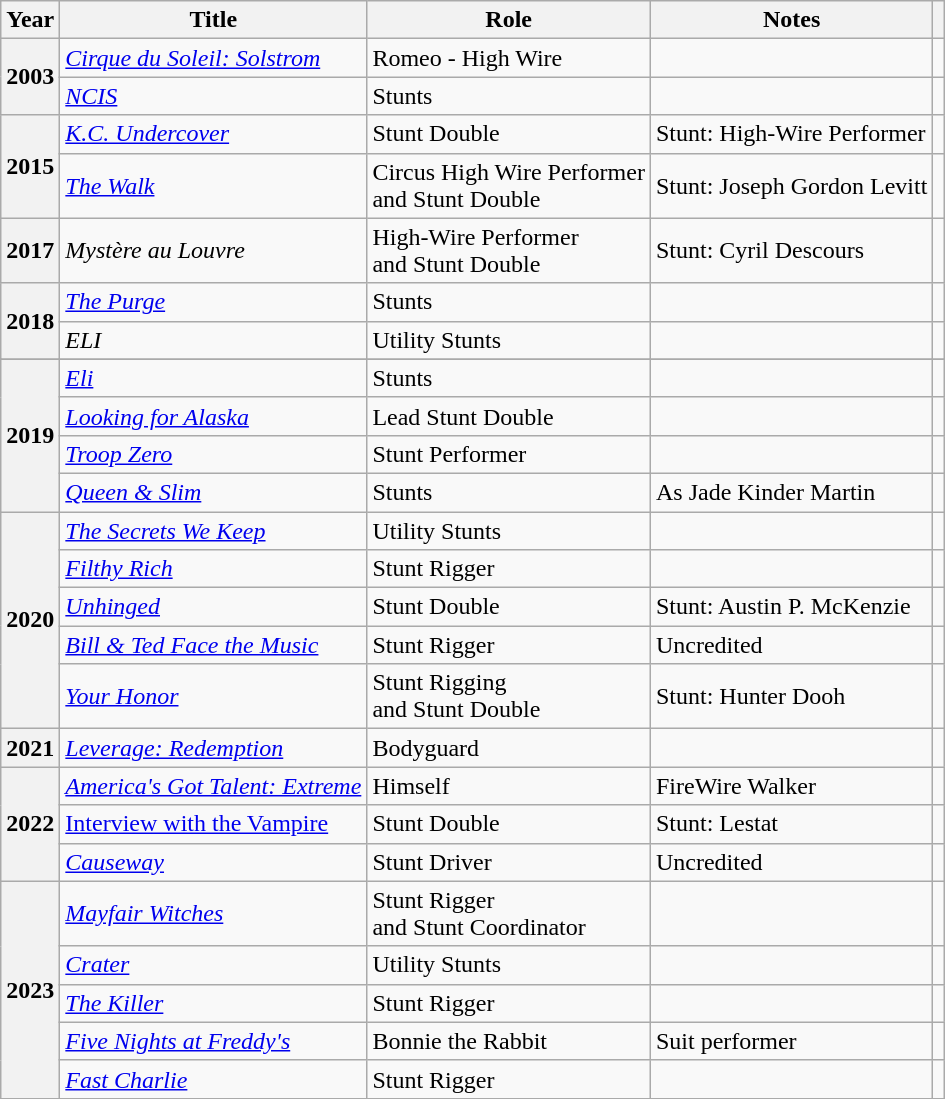<table class="wikitable sortable">
<tr>
<th>Year</th>
<th>Title</th>
<th>Role</th>
<th class="unsortable">Notes</th>
<th scope="col" class="unsortable"></th>
</tr>
<tr>
<th rowspan="2" scope="row">2003</th>
<td><em><a href='#'>Cirque du Soleil: Solstrom</a></em></td>
<td>Romeo - High Wire</td>
<td></td>
<td></td>
</tr>
<tr>
<td><em><a href='#'>NCIS</a></em></td>
<td>Stunts</td>
<td></td>
<td></td>
</tr>
<tr>
<th rowspan="2" scope="row">2015</th>
<td><em><a href='#'>K.C. Undercover</a></em></td>
<td>Stunt Double</td>
<td>Stunt: High-Wire Performer</td>
</tr>
<tr>
<td><em><a href='#'>The Walk</a></em></td>
<td>Circus High Wire Performer <br>and Stunt Double</td>
<td>Stunt: Joseph Gordon Levitt</td>
<td style="text-align:center;"></td>
</tr>
<tr>
<th rowspan="1" scope="row">2017</th>
<td><em>Mystère au Louvre</em></td>
<td>High-Wire Performer <br>and Stunt Double</td>
<td>Stunt: Cyril Descours</td>
<td></td>
</tr>
<tr>
<th rowspan="2" scope="row">2018</th>
<td><em><a href='#'>The Purge</a></em></td>
<td>Stunts</td>
<td></td>
<td></td>
</tr>
<tr>
<td><em>ELI</em></td>
<td>Utility Stunts</td>
<td></td>
<td></td>
</tr>
<tr>
</tr>
<tr>
<th rowspan="4" scope="row">2019</th>
<td><em><a href='#'>Eli</a></em></td>
<td>Stunts</td>
<td></td>
<td></td>
</tr>
<tr>
<td><em><a href='#'>Looking for Alaska</a></em></td>
<td>Lead Stunt Double</td>
<td></td>
<td></td>
</tr>
<tr>
<td><em><a href='#'>Troop Zero</a></em></td>
<td>Stunt Performer</td>
<td></td>
<td></td>
</tr>
<tr>
<td><em><a href='#'>Queen & Slim</a></em></td>
<td>Stunts</td>
<td>As Jade Kinder Martin</td>
<td></td>
</tr>
<tr>
<th rowspan="5" scope="row">2020</th>
<td><em><a href='#'>The Secrets We Keep</a></em></td>
<td>Utility Stunts</td>
<td></td>
<td></td>
</tr>
<tr>
<td><em><a href='#'>Filthy Rich</a></em></td>
<td>Stunt Rigger</td>
<td></td>
<td></td>
</tr>
<tr>
<td><em><a href='#'>Unhinged</a></em></td>
<td>Stunt Double</td>
<td>Stunt: Austin P. McKenzie</td>
<td></td>
</tr>
<tr>
<td><em><a href='#'>Bill & Ted Face the Music</a></em></td>
<td>Stunt Rigger</td>
<td>Uncredited</td>
<td></td>
</tr>
<tr>
<td><em><a href='#'>Your Honor</a></em></td>
<td>Stunt Rigging <br>and Stunt Double</td>
<td>Stunt: Hunter Dooh</td>
<td></td>
</tr>
<tr>
<th rowspan="1" scope="row">2021</th>
<td><em><a href='#'>Leverage: Redemption</a></em></td>
<td>Bodyguard</td>
<td></td>
</tr>
<tr>
<th rowspan="3" scope="row">2022</th>
<td><em><a href='#'>America's Got Talent: Extreme</a></em></td>
<td>Himself</td>
<td>FireWire Walker</td>
<td></td>
</tr>
<tr>
<td><a href='#'>Interview with the Vampire</a></td>
<td>Stunt Double</td>
<td>Stunt: Lestat</td>
<td></td>
</tr>
<tr>
<td><em><a href='#'>Causeway</a></em></td>
<td>Stunt Driver</td>
<td>Uncredited</td>
<td></td>
</tr>
<tr>
<th rowspan="5" scope="row">2023</th>
<td><em><a href='#'>Mayfair Witches</a></em></td>
<td>Stunt Rigger <br>and Stunt Coordinator</td>
<td></td>
</tr>
<tr>
<td><em><a href='#'>Crater</a></em></td>
<td>Utility Stunts</td>
<td></td>
<td></td>
</tr>
<tr>
<td><em><a href='#'>The Killer</a></em></td>
<td>Stunt Rigger</td>
<td></td>
</tr>
<tr>
<td><em><a href='#'>Five Nights at Freddy's</a></em></td>
<td>Bonnie the Rabbit</td>
<td>Suit performer</td>
<td style="text-align:center;"></td>
</tr>
<tr>
<td><em><a href='#'>Fast Charlie</a></em></td>
<td>Stunt Rigger</td>
<td></td>
</tr>
<tr>
</tr>
</table>
